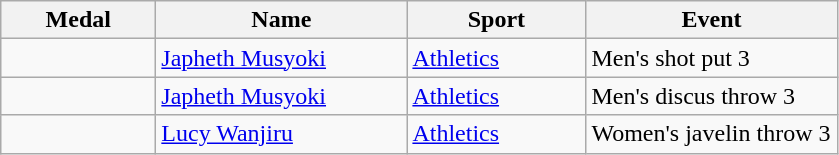<table class="wikitable">
<tr>
<th style="width:6em">Medal</th>
<th style="width:10em">Name</th>
<th style="width:7em">Sport</th>
<th style="width:10em">Event</th>
</tr>
<tr>
<td></td>
<td><a href='#'>Japheth Musyoki</a></td>
<td><a href='#'>Athletics</a></td>
<td>Men's shot put 3</td>
</tr>
<tr>
<td></td>
<td><a href='#'>Japheth Musyoki</a></td>
<td><a href='#'>Athletics</a></td>
<td>Men's discus throw 3</td>
</tr>
<tr>
<td></td>
<td><a href='#'>Lucy Wanjiru</a></td>
<td><a href='#'>Athletics</a></td>
<td>Women's javelin throw 3</td>
</tr>
</table>
